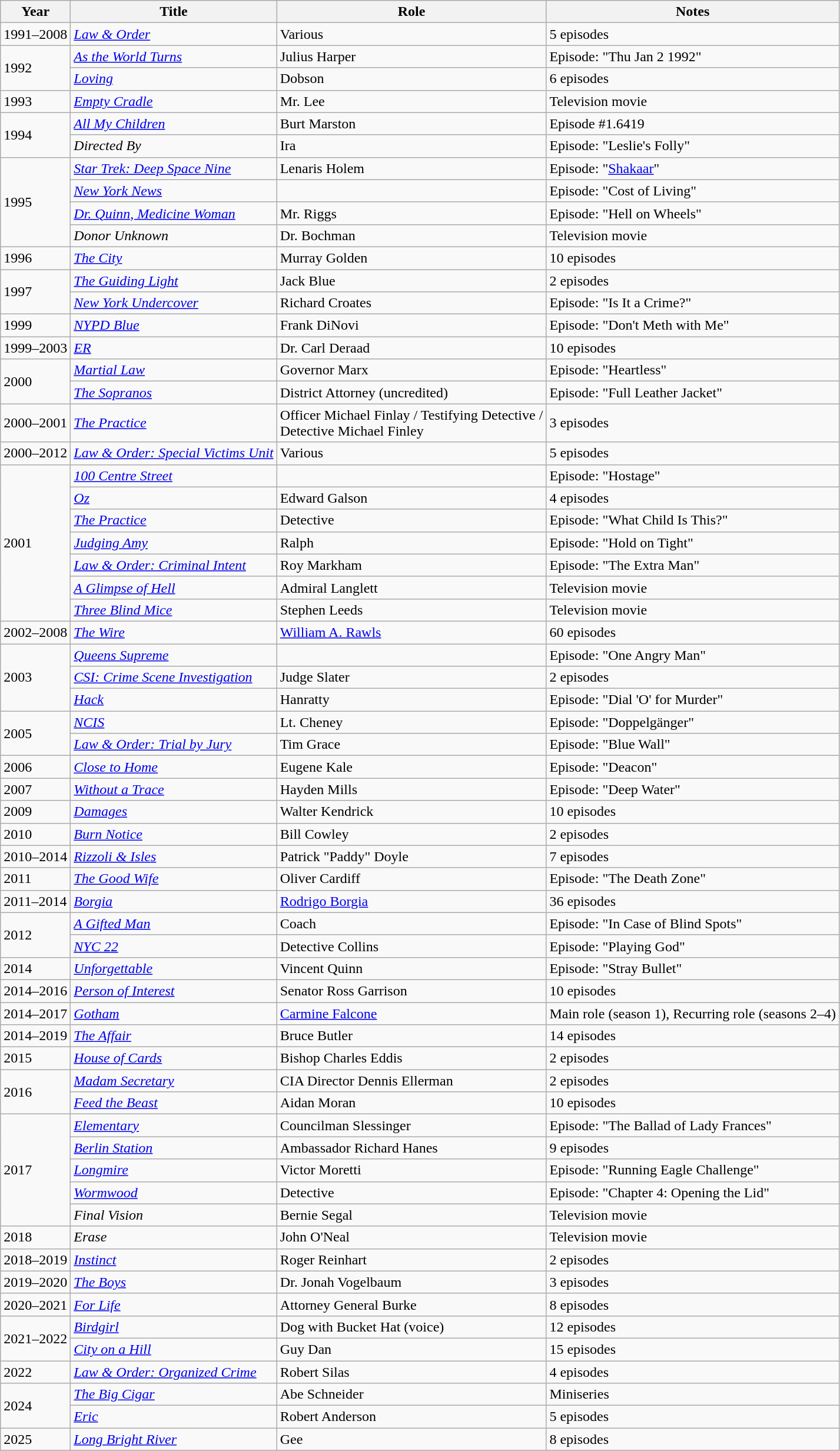<table class="wikitable sortable">
<tr>
<th>Year</th>
<th>Title</th>
<th>Role</th>
<th class="unsortable">Notes</th>
</tr>
<tr>
<td>1991–2008</td>
<td><em><a href='#'>Law & Order</a></em></td>
<td>Various</td>
<td>5 episodes</td>
</tr>
<tr>
<td rowspan="2">1992</td>
<td><em><a href='#'>As the World Turns</a></em></td>
<td>Julius Harper</td>
<td>Episode: "Thu Jan 2 1992"</td>
</tr>
<tr>
<td><em><a href='#'>Loving</a></em></td>
<td>Dobson</td>
<td>6 episodes</td>
</tr>
<tr>
<td>1993</td>
<td><em><a href='#'>Empty Cradle</a></em></td>
<td>Mr. Lee</td>
<td>Television movie</td>
</tr>
<tr>
<td rowspan="2">1994</td>
<td><em><a href='#'>All My Children</a></em></td>
<td>Burt Marston</td>
<td>Episode #1.6419</td>
</tr>
<tr>
<td><em>Directed By</em></td>
<td>Ira</td>
<td>Episode: "Leslie's Folly"</td>
</tr>
<tr>
<td rowspan="4">1995</td>
<td><em><a href='#'>Star Trek: Deep Space Nine</a></em></td>
<td>Lenaris Holem</td>
<td>Episode: "<a href='#'>Shakaar</a>"</td>
</tr>
<tr>
<td><em><a href='#'>New York News</a></em></td>
<td></td>
<td>Episode: "Cost of Living"</td>
</tr>
<tr>
<td><em><a href='#'>Dr. Quinn, Medicine Woman</a></em></td>
<td>Mr. Riggs</td>
<td>Episode: "Hell on Wheels"</td>
</tr>
<tr>
<td><em>Donor Unknown</em></td>
<td>Dr. Bochman</td>
<td>Television movie</td>
</tr>
<tr>
<td>1996</td>
<td><em><a href='#'>The City</a></em></td>
<td>Murray Golden</td>
<td>10 episodes</td>
</tr>
<tr>
<td rowspan="2">1997</td>
<td><em><a href='#'>The Guiding Light</a></em></td>
<td>Jack Blue</td>
<td>2 episodes</td>
</tr>
<tr>
<td><em><a href='#'>New York Undercover</a></em></td>
<td>Richard Croates</td>
<td>Episode: "Is It a Crime?"</td>
</tr>
<tr>
<td>1999</td>
<td><em><a href='#'>NYPD Blue</a></em></td>
<td>Frank DiNovi</td>
<td>Episode: "Don't Meth with Me"</td>
</tr>
<tr>
<td>1999–2003</td>
<td><em><a href='#'>ER</a></em></td>
<td>Dr. Carl Deraad</td>
<td>10 episodes</td>
</tr>
<tr>
<td rowspan="2">2000</td>
<td><em><a href='#'>Martial Law</a></em></td>
<td>Governor Marx</td>
<td>Episode: "Heartless"</td>
</tr>
<tr>
<td><em><a href='#'>The Sopranos</a></em></td>
<td>District Attorney (uncredited)</td>
<td>Episode: "Full Leather Jacket"</td>
</tr>
<tr>
<td>2000–2001</td>
<td><em><a href='#'>The Practice</a></em></td>
<td>Officer Michael Finlay / Testifying Detective /<br>Detective Michael Finley</td>
<td>3 episodes</td>
</tr>
<tr>
<td>2000–2012</td>
<td><em><a href='#'>Law & Order: Special Victims Unit</a></em></td>
<td>Various</td>
<td>5 episodes</td>
</tr>
<tr>
<td rowspan="7">2001</td>
<td><em><a href='#'>100 Centre Street</a></em></td>
<td></td>
<td>Episode: "Hostage"</td>
</tr>
<tr>
<td><em><a href='#'>Oz</a></em></td>
<td>Edward Galson</td>
<td>4 episodes</td>
</tr>
<tr>
<td><em><a href='#'>The Practice</a></em></td>
<td>Detective</td>
<td>Episode: "What Child Is This?"</td>
</tr>
<tr>
<td><em><a href='#'>Judging Amy</a></em></td>
<td>Ralph</td>
<td>Episode: "Hold on Tight"</td>
</tr>
<tr>
<td><em><a href='#'>Law & Order: Criminal Intent</a></em></td>
<td>Roy Markham</td>
<td>Episode: "The Extra Man"</td>
</tr>
<tr>
<td><em><a href='#'>A Glimpse of Hell</a></em></td>
<td>Admiral Langlett</td>
<td>Television movie</td>
</tr>
<tr>
<td><em><a href='#'>Three Blind Mice</a></em></td>
<td>Stephen Leeds</td>
<td>Television movie</td>
</tr>
<tr>
<td>2002–2008</td>
<td><em><a href='#'>The Wire</a></em></td>
<td><a href='#'>William A. Rawls</a></td>
<td>60 episodes</td>
</tr>
<tr>
<td rowspan="3">2003</td>
<td><em><a href='#'>Queens Supreme</a></em></td>
<td></td>
<td>Episode: "One Angry Man"</td>
</tr>
<tr>
<td><em><a href='#'>CSI: Crime Scene Investigation</a></em></td>
<td>Judge Slater</td>
<td>2 episodes</td>
</tr>
<tr>
<td><em><a href='#'>Hack</a></em></td>
<td>Hanratty</td>
<td>Episode: "Dial 'O' for Murder"</td>
</tr>
<tr>
<td rowspan="2">2005</td>
<td><em><a href='#'>NCIS</a></em></td>
<td>Lt. Cheney</td>
<td>Episode: "Doppelgänger"</td>
</tr>
<tr>
<td><em><a href='#'>Law & Order: Trial by Jury</a></em></td>
<td>Tim Grace</td>
<td>Episode: "Blue Wall"</td>
</tr>
<tr>
<td>2006</td>
<td><em><a href='#'>Close to Home</a></em></td>
<td>Eugene Kale</td>
<td>Episode: "Deacon"</td>
</tr>
<tr>
<td>2007</td>
<td><em><a href='#'>Without a Trace</a></em></td>
<td>Hayden Mills</td>
<td>Episode: "Deep Water"</td>
</tr>
<tr>
<td>2009</td>
<td><em><a href='#'>Damages</a></em></td>
<td>Walter Kendrick</td>
<td>10 episodes</td>
</tr>
<tr>
<td>2010</td>
<td><em><a href='#'>Burn Notice</a></em></td>
<td>Bill Cowley</td>
<td>2 episodes</td>
</tr>
<tr>
<td>2010–2014</td>
<td><em><a href='#'>Rizzoli & Isles</a></em></td>
<td>Patrick "Paddy" Doyle</td>
<td>7 episodes</td>
</tr>
<tr>
<td>2011</td>
<td><em><a href='#'>The Good Wife</a></em></td>
<td>Oliver Cardiff</td>
<td>Episode: "The Death Zone"</td>
</tr>
<tr>
<td>2011–2014</td>
<td><em><a href='#'>Borgia</a></em></td>
<td><a href='#'>Rodrigo Borgia</a></td>
<td>36 episodes</td>
</tr>
<tr>
<td rowspan="2">2012</td>
<td><em><a href='#'>A Gifted Man</a></em></td>
<td>Coach</td>
<td>Episode: "In Case of Blind Spots"</td>
</tr>
<tr>
<td><em><a href='#'>NYC 22</a></em></td>
<td>Detective Collins</td>
<td>Episode: "Playing God"</td>
</tr>
<tr>
<td>2014</td>
<td><em><a href='#'>Unforgettable</a></em></td>
<td>Vincent Quinn</td>
<td>Episode: "Stray Bullet"</td>
</tr>
<tr>
<td>2014–2016</td>
<td><em><a href='#'>Person of Interest</a></em></td>
<td>Senator Ross Garrison</td>
<td>10 episodes</td>
</tr>
<tr>
<td>2014–2017</td>
<td><em><a href='#'>Gotham</a></em></td>
<td><a href='#'>Carmine Falcone</a></td>
<td>Main role (season 1), Recurring role (seasons 2–4)</td>
</tr>
<tr>
<td>2014–2019</td>
<td><em><a href='#'>The Affair</a></em></td>
<td>Bruce Butler</td>
<td>14 episodes</td>
</tr>
<tr>
<td>2015</td>
<td><em><a href='#'>House of Cards</a></em></td>
<td>Bishop Charles Eddis</td>
<td>2 episodes</td>
</tr>
<tr>
<td rowspan="2">2016</td>
<td><em><a href='#'>Madam Secretary</a></em></td>
<td>CIA Director Dennis Ellerman</td>
<td>2 episodes</td>
</tr>
<tr>
<td><em><a href='#'>Feed the Beast</a></em></td>
<td>Aidan Moran</td>
<td>10 episodes</td>
</tr>
<tr>
<td rowspan="5">2017</td>
<td><em><a href='#'>Elementary</a></em></td>
<td>Councilman Slessinger</td>
<td>Episode: "The Ballad of Lady Frances"</td>
</tr>
<tr>
<td><em><a href='#'>Berlin Station</a></em></td>
<td>Ambassador Richard Hanes</td>
<td>9 episodes</td>
</tr>
<tr>
<td><em><a href='#'>Longmire</a></em></td>
<td>Victor Moretti</td>
<td>Episode: "Running Eagle Challenge"</td>
</tr>
<tr>
<td><em><a href='#'>Wormwood</a></em></td>
<td>Detective</td>
<td>Episode: "Chapter 4: Opening the Lid"</td>
</tr>
<tr>
<td><em>Final Vision</em></td>
<td>Bernie Segal</td>
<td>Television movie</td>
</tr>
<tr>
<td>2018</td>
<td><em>Erase</em></td>
<td>John O'Neal</td>
<td>Television movie</td>
</tr>
<tr>
<td>2018–2019</td>
<td><em><a href='#'>Instinct</a></em></td>
<td>Roger Reinhart</td>
<td>2 episodes</td>
</tr>
<tr>
<td>2019–2020</td>
<td><em><a href='#'>The Boys</a></em></td>
<td>Dr. Jonah Vogelbaum</td>
<td>3 episodes</td>
</tr>
<tr>
<td>2020–2021</td>
<td><em><a href='#'>For Life</a></em></td>
<td>Attorney General Burke</td>
<td>8 episodes</td>
</tr>
<tr>
<td rowspan="2">2021–2022</td>
<td><em><a href='#'>Birdgirl</a></em></td>
<td>Dog with Bucket Hat (voice)</td>
<td>12 episodes</td>
</tr>
<tr>
<td><em><a href='#'>City on a Hill</a></em></td>
<td>Guy Dan</td>
<td>15 episodes</td>
</tr>
<tr>
<td>2022</td>
<td><em><a href='#'>Law & Order: Organized Crime</a></em></td>
<td>Robert Silas</td>
<td>4 episodes</td>
</tr>
<tr>
<td rowspan="2">2024</td>
<td><em><a href='#'>The Big Cigar</a></em></td>
<td>Abe Schneider</td>
<td>Miniseries</td>
</tr>
<tr>
<td><em><a href='#'>Eric</a></em></td>
<td>Robert Anderson</td>
<td>5 episodes</td>
</tr>
<tr>
<td>2025</td>
<td><em><a href='#'>Long Bright River</a></em></td>
<td>Gee</td>
<td>8 episodes</td>
</tr>
</table>
